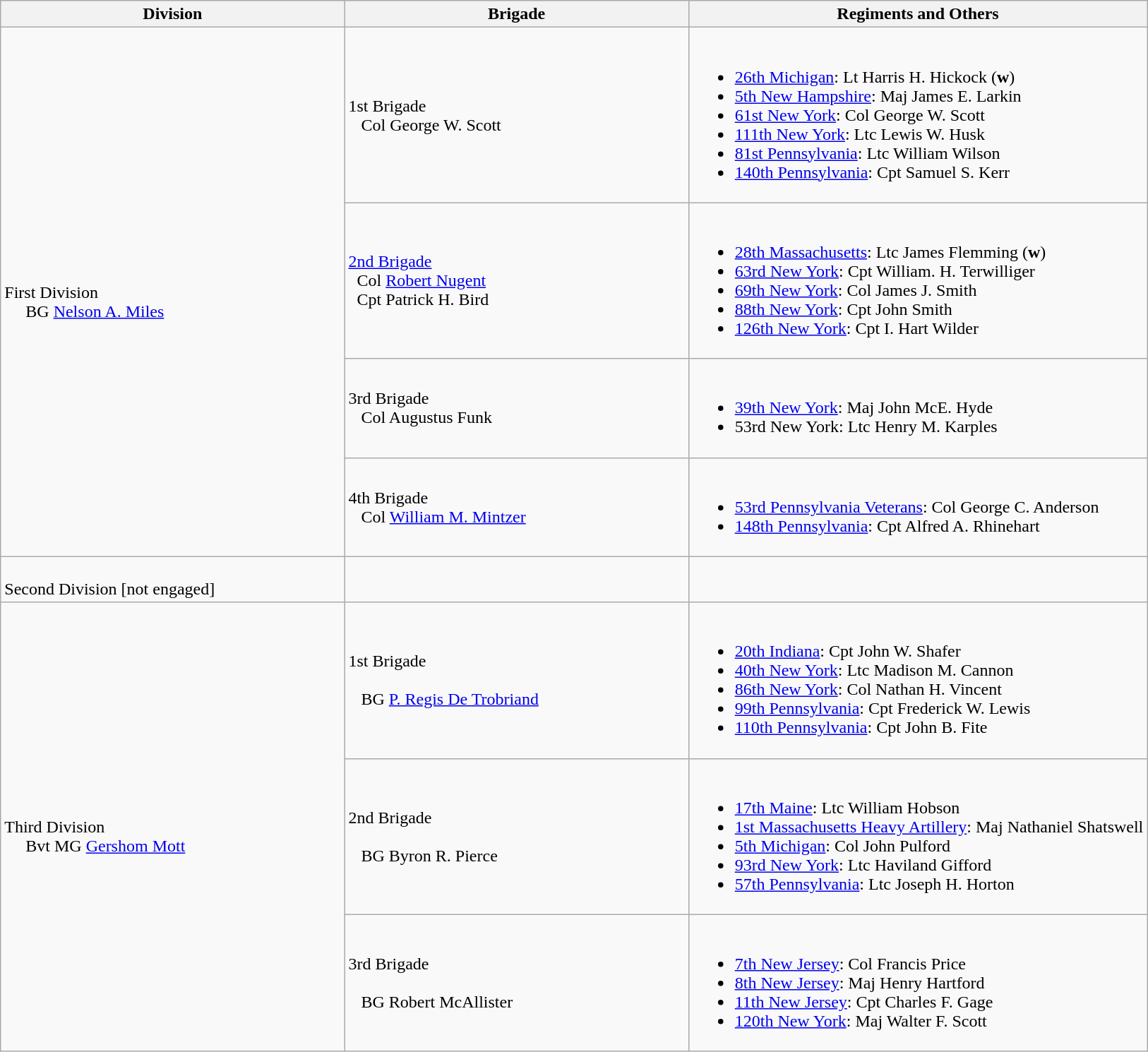<table class="wikitable">
<tr>
<th width=30%>Division</th>
<th width=30%>Brigade</th>
<th>Regiments and Others</th>
</tr>
<tr>
<td rowspan=4><br>First Division
<br>    
BG <a href='#'>Nelson A. Miles</a></td>
<td>1st Brigade<br>  
Col George W. Scott</td>
<td><br><ul><li><a href='#'>26th Michigan</a>: Lt Harris H. Hickock (<strong>w</strong>)</li><li><a href='#'>5th New Hampshire</a>: Maj James E. Larkin</li><li><a href='#'>61st New York</a>: Col George W. Scott</li><li><a href='#'>111th New York</a>: Ltc Lewis W. Husk</li><li><a href='#'>81st Pennsylvania</a>: Ltc William Wilson</li><li><a href='#'>140th Pennsylvania</a>: Cpt Samuel S. Kerr</li></ul></td>
</tr>
<tr>
<td><a href='#'>2nd Brigade</a><br>  Col <a href='#'>Robert Nugent</a><br>
  Cpt Patrick H. Bird</td>
<td><br><ul><li><a href='#'>28th Massachusetts</a>: Ltc James Flemming (<strong>w</strong>)</li><li><a href='#'>63rd New York</a>: Cpt William. H. Terwilliger</li><li><a href='#'>69th New York</a>: Col James J. Smith</li><li><a href='#'>88th New York</a>: Cpt John Smith</li><li><a href='#'>126th New York</a>: Cpt I. Hart Wilder</li></ul></td>
</tr>
<tr>
<td>3rd Brigade<br>  
Col Augustus Funk</td>
<td><br><ul><li><a href='#'>39th New York</a>: Maj John McE. Hyde</li><li>53rd New York: Ltc Henry M. Karples</li></ul></td>
</tr>
<tr>
<td>4th Brigade<br>  
Col <a href='#'>William M. Mintzer</a></td>
<td><br><ul><li><a href='#'>53rd Pennsylvania Veterans</a>: Col George C. Anderson</li><li><a href='#'>148th Pennsylvania</a>: Cpt Alfred A. Rhinehart</li></ul></td>
</tr>
<tr>
<td rowspan=1><br>Second Division [not engaged]</td>
<td></td>
<td></td>
</tr>
<tr>
<td rowspan= 3><br>Third Division
<br>    
Bvt MG <a href='#'>Gershom Mott</a></td>
<td>1st Brigade<br><br>  
BG <a href='#'>P. Regis De Trobriand</a></td>
<td><br><ul><li><a href='#'>20th Indiana</a>: Cpt John W. Shafer</li><li><a href='#'>40th New York</a>: Ltc Madison M. Cannon</li><li><a href='#'>86th New York</a>: Col Nathan H. Vincent</li><li><a href='#'>99th Pennsylvania</a>: Cpt Frederick W. Lewis</li><li><a href='#'>110th Pennsylvania</a>: Cpt John B. Fite</li></ul></td>
</tr>
<tr>
<td>2nd Brigade<br><br>  
BG Byron R. Pierce</td>
<td><br><ul><li><a href='#'>17th Maine</a>: Ltc William Hobson</li><li><a href='#'>1st Massachusetts Heavy Artillery</a>: Maj Nathaniel Shatswell</li><li><a href='#'>5th Michigan</a>: Col John Pulford</li><li><a href='#'>93rd New York</a>: Ltc Haviland Gifford</li><li><a href='#'>57th Pennsylvania</a>: Ltc Joseph H. Horton</li></ul></td>
</tr>
<tr>
<td>3rd Brigade<br><br>  
BG Robert McAllister</td>
<td><br><ul><li><a href='#'>7th New Jersey</a>: Col Francis Price</li><li><a href='#'>8th New Jersey</a>: Maj Henry Hartford</li><li><a href='#'>11th New Jersey</a>: Cpt Charles F. Gage</li><li><a href='#'>120th New York</a>: Maj Walter F. Scott</li></ul></td>
</tr>
</table>
